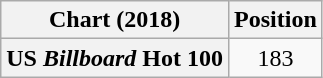<table class="wikitable plainrowheaders">
<tr>
<th>Chart (2018)</th>
<th>Position</th>
</tr>
<tr>
<th scope="row">US <em>Billboard</em> Hot 100</th>
<td style="text-align:center;">183</td>
</tr>
</table>
